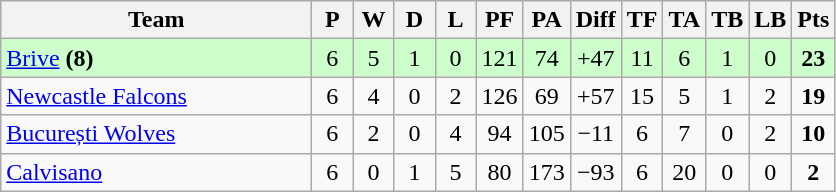<table class="wikitable" style="text-align:center">
<tr>
<th width="200">Team</th>
<th width="20">P</th>
<th width="20">W</th>
<th width="20">D</th>
<th width="20">L</th>
<th width="20">PF</th>
<th width="20">PA</th>
<th width="20">Diff</th>
<th width="20">TF</th>
<th width="20">TA</th>
<th width="20">TB</th>
<th width="20">LB</th>
<th width="20">Pts</th>
</tr>
<tr bgcolor="#ccffcc">
<td align=left> <a href='#'>Brive</a> <strong>(8)</strong></td>
<td>6</td>
<td>5</td>
<td>1</td>
<td>0</td>
<td>121</td>
<td>74</td>
<td>+47</td>
<td>11</td>
<td>6</td>
<td>1</td>
<td>0</td>
<td><strong>23</strong></td>
</tr>
<tr>
<td align=left> <a href='#'>Newcastle Falcons</a></td>
<td>6</td>
<td>4</td>
<td>0</td>
<td>2</td>
<td>126</td>
<td>69</td>
<td>+57</td>
<td>15</td>
<td>5</td>
<td>1</td>
<td>2</td>
<td><strong>19</strong></td>
</tr>
<tr>
<td align=left> <a href='#'>București Wolves</a></td>
<td>6</td>
<td>2</td>
<td>0</td>
<td>4</td>
<td>94</td>
<td>105</td>
<td>−11</td>
<td>6</td>
<td>7</td>
<td>0</td>
<td>2</td>
<td><strong>10</strong></td>
</tr>
<tr>
<td align=left> <a href='#'>Calvisano</a></td>
<td>6</td>
<td>0</td>
<td>1</td>
<td>5</td>
<td>80</td>
<td>173</td>
<td>−93</td>
<td>6</td>
<td>20</td>
<td>0</td>
<td>0</td>
<td><strong>2</strong></td>
</tr>
</table>
